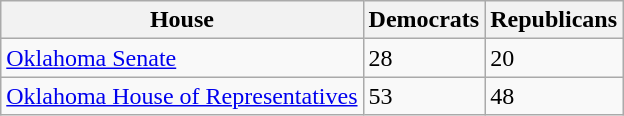<table class=wikitable>
<tr>
<th>House</th>
<th>Democrats</th>
<th>Republicans</th>
</tr>
<tr>
<td><a href='#'>Oklahoma Senate</a></td>
<td>28</td>
<td>20</td>
</tr>
<tr>
<td><a href='#'>Oklahoma House of Representatives</a></td>
<td>53</td>
<td>48</td>
</tr>
</table>
